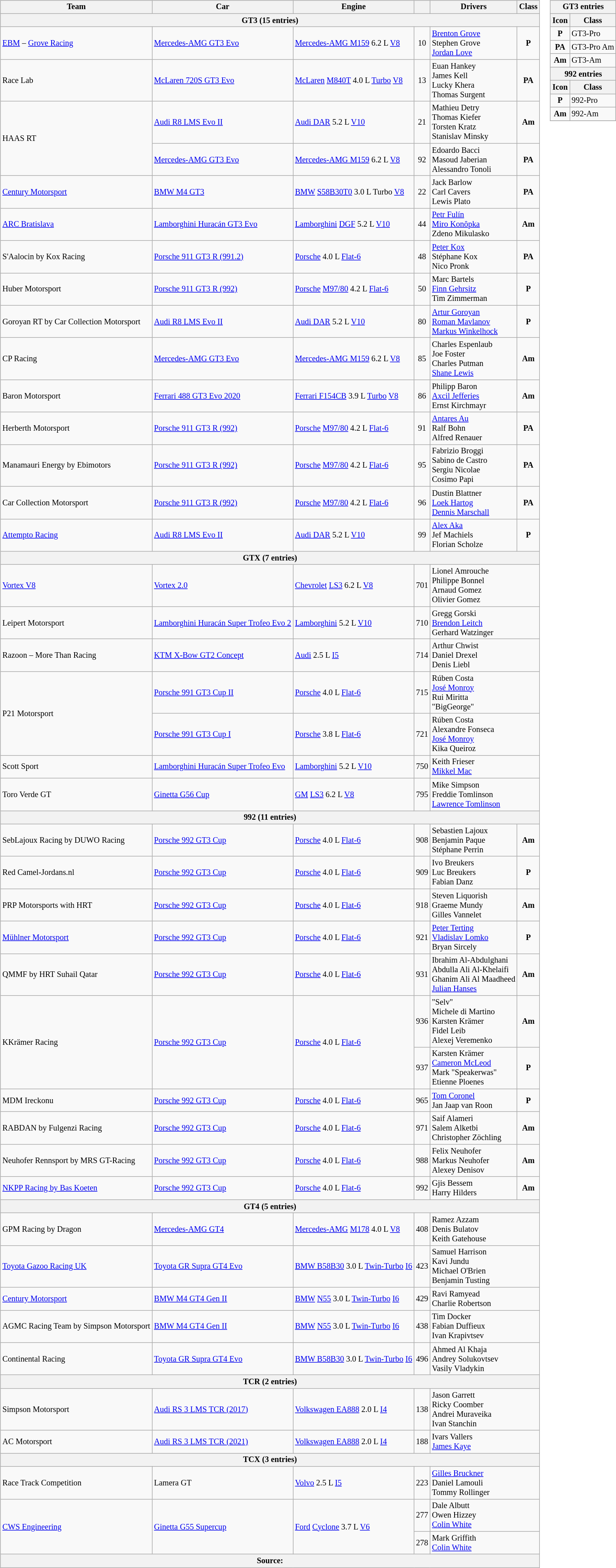<table>
<tr>
<td><br><table class="wikitable" style="font-size: 85%;">
<tr>
<th>Team</th>
<th>Car</th>
<th>Engine</th>
<th></th>
<th>Drivers</th>
<th>Class</th>
</tr>
<tr>
<th colspan=6>GT3 (15 entries)</th>
</tr>
<tr>
<td> <a href='#'>EBM</a> – <a href='#'>Grove Racing</a></td>
<td><a href='#'>Mercedes-AMG GT3 Evo</a></td>
<td><a href='#'>Mercedes-AMG M159</a> 6.2 L <a href='#'>V8</a></td>
<td align="center">10</td>
<td> <a href='#'>Brenton Grove</a><br> Stephen Grove<br> <a href='#'>Jordan Love</a></td>
<td align="center"><strong><span>P</span></strong></td>
</tr>
<tr>
<td> Race Lab</td>
<td><a href='#'>McLaren 720S GT3 Evo</a></td>
<td><a href='#'>McLaren</a> <a href='#'>M840T</a> 4.0 L <a href='#'>Turbo</a> <a href='#'>V8</a></td>
<td align="center">13</td>
<td> Euan Hankey<br> James Kell<br> Lucky Khera<br> Thomas Surgent</td>
<td align="center"><strong><span>PA</span></strong></td>
</tr>
<tr>
<td rowspan="2"> HAAS RT</td>
<td><a href='#'>Audi R8 LMS Evo II</a></td>
<td><a href='#'>Audi DAR</a> 5.2 L <a href='#'>V10</a></td>
<td align="center">21</td>
<td> Mathieu Detry<br> Thomas Kiefer<br> Torsten Kratz<br> Stanislav Minsky</td>
<td align="center"><strong><span>Am</span></strong></td>
</tr>
<tr>
<td><a href='#'>Mercedes-AMG GT3 Evo</a></td>
<td><a href='#'>Mercedes-AMG M159</a> 6.2 L <a href='#'>V8</a></td>
<td align="center">92</td>
<td> Edoardo Bacci<br> Masoud Jaberian<br> Alessandro Tonoli</td>
<td align="center"><strong><span>PA</span></strong></td>
</tr>
<tr>
<td> <a href='#'>Century Motorsport</a></td>
<td><a href='#'>BMW M4 GT3</a></td>
<td><a href='#'>BMW</a> <a href='#'>S58B30T0</a> 3.0 L Turbo <a href='#'>V8</a></td>
<td align="center">22</td>
<td> Jack Barlow<br> Carl Cavers<br> Lewis Plato</td>
<td align="center"><strong><span>PA</span></strong></td>
</tr>
<tr>
<td> <a href='#'>ARC Bratislava</a></td>
<td><a href='#'>Lamborghini Huracán GT3 Evo</a></td>
<td><a href='#'>Lamborghini</a> <a href='#'>DGF</a> 5.2 L <a href='#'>V10</a></td>
<td align="center">44</td>
<td> <a href='#'>Petr Fulín</a><br> <a href='#'>Miro Konôpka</a><br> Zdeno Mikulasko</td>
<td align="center"><span><strong>Am</strong></span></td>
</tr>
<tr>
<td> S'Aalocin by Kox Racing</td>
<td><a href='#'>Porsche 911 GT3 R (991.2)</a></td>
<td><a href='#'>Porsche</a> 4.0 L <a href='#'>Flat-6</a></td>
<td align="center">48</td>
<td> <a href='#'>Peter Kox</a><br> Stéphane Kox<br> Nico Pronk</td>
<td align="center"><strong><span>PA</span></strong></td>
</tr>
<tr>
<td> Huber Motorsport</td>
<td><a href='#'>Porsche 911 GT3 R (992)</a></td>
<td><a href='#'>Porsche</a> <a href='#'>M97/80</a> 4.2 L <a href='#'>Flat-6</a></td>
<td align="center">50</td>
<td> Marc Bartels<br> <a href='#'>Finn Gehrsitz</a><br> Tim Zimmerman</td>
<td align="center"><strong><span>P</span></strong></td>
</tr>
<tr>
<td> Goroyan RT by Car Collection Motorsport</td>
<td><a href='#'>Audi R8 LMS Evo II</a></td>
<td><a href='#'>Audi DAR</a> 5.2 L <a href='#'>V10</a></td>
<td align="center">80</td>
<td> <a href='#'>Artur Goroyan</a><br> <a href='#'>Roman Mavlanov</a><br> <a href='#'>Markus Winkelhock</a></td>
<td align="center"><strong><span>P</span></strong></td>
</tr>
<tr>
<td> CP Racing</td>
<td><a href='#'>Mercedes-AMG GT3 Evo</a></td>
<td><a href='#'>Mercedes-AMG M159</a> 6.2 L <a href='#'>V8</a></td>
<td align="center">85</td>
<td> Charles Espenlaub<br> Joe Foster<br> Charles Putman<br> <a href='#'>Shane Lewis</a></td>
<td align="center"><strong><span>Am</span></strong></td>
</tr>
<tr>
<td> Baron Motorsport</td>
<td><a href='#'>Ferrari 488 GT3 Evo 2020</a></td>
<td><a href='#'>Ferrari F154CB</a> 3.9 L <a href='#'>Turbo</a> <a href='#'>V8</a></td>
<td align="center">86</td>
<td> Philipp Baron<br> <a href='#'>Axcil Jefferies</a><br> Ernst Kirchmayr</td>
<td align="center"><span><strong>Am</strong></span></td>
</tr>
<tr>
<td> Herberth Motorsport</td>
<td><a href='#'>Porsche 911 GT3 R (992)</a></td>
<td><a href='#'>Porsche</a> <a href='#'>M97/80</a> 4.2 L <a href='#'>Flat-6</a></td>
<td align=center>91</td>
<td> <a href='#'>Antares Au</a><br> Ralf Bohn<br> Alfred Renauer</td>
<td align=center><strong><span>PA</span></strong></td>
</tr>
<tr>
<td> Manamauri Energy by Ebimotors</td>
<td><a href='#'>Porsche 911 GT3 R (992)</a></td>
<td><a href='#'>Porsche</a> <a href='#'>M97/80</a> 4.2 L <a href='#'>Flat-6</a></td>
<td align=center>95</td>
<td> Fabrizio Broggi<br> Sabino de Castro<br> Sergiu Nicolae<br> Cosimo Papi</td>
<td align=center><strong><span>PA</span></strong></td>
</tr>
<tr>
<td> Car Collection Motorsport</td>
<td><a href='#'>Porsche 911 GT3 R (992)</a></td>
<td><a href='#'>Porsche</a> <a href='#'>M97/80</a> 4.2 L <a href='#'>Flat-6</a></td>
<td align=center>96</td>
<td> Dustin Blattner<br> <a href='#'>Loek Hartog</a><br> <a href='#'>Dennis Marschall</a></td>
<td align=center><strong><span>PA</span></strong></td>
</tr>
<tr>
<td> <a href='#'>Attempto Racing</a></td>
<td><a href='#'>Audi R8 LMS Evo II</a></td>
<td><a href='#'>Audi DAR</a> 5.2 L <a href='#'>V10</a></td>
<td align=center>99</td>
<td> <a href='#'>Alex Aka</a><br> Jef Machiels<br> Florian Scholze</td>
<td align=center><strong><span>P</span></strong></td>
</tr>
<tr>
<th colspan=6>GTX (7 entries)</th>
</tr>
<tr>
<td> <a href='#'>Vortex V8</a></td>
<td><a href='#'>Vortex 2.0</a></td>
<td><a href='#'>Chevrolet</a> <a href='#'>LS3</a> 6.2 L <a href='#'>V8</a></td>
<td align=center>701</td>
<td colspan=2> Lionel Amrouche<br> Philippe Bonnel<br> Arnaud Gomez<br> Olivier Gomez</td>
</tr>
<tr>
<td> Leipert Motorsport</td>
<td><a href='#'>Lamborghini Huracán Super Trofeo Evo 2</a></td>
<td><a href='#'>Lamborghini</a> 5.2 L <a href='#'>V10</a></td>
<td>710</td>
<td colspan="2"> Gregg Gorski<br> <a href='#'>Brendon Leitch</a><br> Gerhard Watzinger</td>
</tr>
<tr>
<td> Razoon – More Than Racing</td>
<td><a href='#'>KTM X-Bow GT2 Concept</a></td>
<td><a href='#'>Audi</a> 2.5 L <a href='#'>I5</a></td>
<td align="center">714</td>
<td colspan="2"> Arthur Chwist<br> Daniel Drexel<br> Denis Liebl</td>
</tr>
<tr>
<td rowspan="2"> P21 Motorsport</td>
<td><a href='#'>Porsche 991 GT3 Cup II</a></td>
<td><a href='#'>Porsche</a> 4.0 L <a href='#'>Flat-6</a></td>
<td>715</td>
<td colspan="2"> Rúben Costa<br> <a href='#'>José Monroy</a><br> Rui Miritta<br> "BigGeorge"</td>
</tr>
<tr>
<td><a href='#'>Porsche 991 GT3 Cup I</a></td>
<td><a href='#'>Porsche</a> 3.8 L <a href='#'>Flat-6</a></td>
<td>721</td>
<td colspan="2"> Rúben Costa<br> Alexandre Fonseca<br> <a href='#'>José Monroy</a><br> Kika Queiroz</td>
</tr>
<tr>
<td> Scott Sport</td>
<td><a href='#'>Lamborghini Huracán Super Trofeo Evo</a></td>
<td><a href='#'>Lamborghini</a> 5.2 L <a href='#'>V10</a></td>
<td>750</td>
<td colspan="2"> Keith Frieser<br> <a href='#'>Mikkel Mac</a></td>
</tr>
<tr>
<td> Toro Verde GT</td>
<td><a href='#'>Ginetta G56 Cup</a></td>
<td><a href='#'>GM</a> <a href='#'>LS3</a> 6.2 L <a href='#'>V8</a></td>
<td align="center">795</td>
<td colspan="2"> Mike Simpson<br> Freddie Tomlinson<br> <a href='#'>Lawrence Tomlinson</a></td>
</tr>
<tr>
<th colspan=6>992 (11 entries)</th>
</tr>
<tr>
<td> SebLajoux Racing by DUWO Racing</td>
<td><a href='#'>Porsche 992 GT3 Cup</a></td>
<td><a href='#'>Porsche</a> 4.0 L <a href='#'>Flat-6</a></td>
<td align=center>908</td>
<td> Sebastien Lajoux<br> Benjamin Paque<br> Stéphane Perrin</td>
<td align=center><strong><span>Am</span></strong></td>
</tr>
<tr>
<td> Red Camel-Jordans.nl</td>
<td><a href='#'>Porsche 992 GT3 Cup</a></td>
<td><a href='#'>Porsche</a> 4.0 L <a href='#'>Flat-6</a></td>
<td align=center>909</td>
<td> Ivo Breukers<br> Luc Breukers<br> Fabian Danz</td>
<td align=center><strong><span>P</span></strong></td>
</tr>
<tr>
<td> PRP Motorsports with HRT</td>
<td><a href='#'>Porsche 992 GT3 Cup</a></td>
<td><a href='#'>Porsche</a> 4.0 L <a href='#'>Flat-6</a></td>
<td align=center>918</td>
<td> Steven Liquorish<br> Graeme Mundy<br> Gilles Vannelet</td>
<td align=center><strong><span>Am</span></strong></td>
</tr>
<tr>
<td> <a href='#'>Mühlner Motorsport</a></td>
<td><a href='#'>Porsche 992 GT3 Cup</a></td>
<td><a href='#'>Porsche</a> 4.0 L <a href='#'>Flat-6</a></td>
<td align=center>921</td>
<td> <a href='#'>Peter Terting</a><br> <a href='#'>Vladislav Lomko</a><br> Bryan Sircely</td>
<td align=center><strong><span>P</span></strong></td>
</tr>
<tr>
<td> QMMF by HRT Suhail Qatar</td>
<td><a href='#'>Porsche 992 GT3 Cup</a></td>
<td><a href='#'>Porsche</a> 4.0 L <a href='#'>Flat-6</a></td>
<td align=center>931</td>
<td> Ibrahim Al-Abdulghani<br> Abdulla Ali Al-Khelaifi<br> Ghanim Ali Al Maadheed<br> <a href='#'>Julian Hanses</a></td>
<td align=center><strong><span>Am</span></strong></td>
</tr>
<tr>
<td rowspan="2"> KKrämer Racing</td>
<td rowspan="2"><a href='#'>Porsche 992 GT3 Cup</a></td>
<td rowspan="2"><a href='#'>Porsche</a> 4.0 L <a href='#'>Flat-6</a></td>
<td align=center>936</td>
<td> "Selv"<br> Michele di Martino<br> Karsten Krämer<br> Fidel Leib<br> Alexej Veremenko</td>
<td align=center><strong><span>Am</span></strong></td>
</tr>
<tr>
<td align="center">937</td>
<td> Karsten Krämer<br> <a href='#'>Cameron McLeod</a><br> Mark "Speakerwas"<br> Etienne Ploenes</td>
<td align="center"><strong><span>P</span></strong></td>
</tr>
<tr>
<td> MDM Ireckonu</td>
<td><a href='#'>Porsche 992 GT3 Cup</a></td>
<td><a href='#'>Porsche</a> 4.0 L <a href='#'>Flat-6</a></td>
<td align=center>965</td>
<td> <a href='#'>Tom Coronel</a><br> Jan Jaap van Roon</td>
<td align=center><strong><span>P</span></strong></td>
</tr>
<tr>
<td> RABDAN by Fulgenzi Racing</td>
<td><a href='#'>Porsche 992 GT3 Cup</a></td>
<td><a href='#'>Porsche</a> 4.0 L <a href='#'>Flat-6</a></td>
<td align="center">971</td>
<td> Saif Alameri<br> Salem Alketbi<br> Christopher Zöchling</td>
<td align="center"><strong><span>Am</span></strong></td>
</tr>
<tr>
<td> Neuhofer Rennsport by MRS GT-Racing</td>
<td><a href='#'>Porsche 992 GT3 Cup</a></td>
<td><a href='#'>Porsche</a> 4.0 L <a href='#'>Flat-6</a></td>
<td align=center>988</td>
<td> Felix Neuhofer<br> Markus Neuhofer<br> Alexey Denisov</td>
<td align=center><strong><span>Am</span></strong></td>
</tr>
<tr>
<td> <a href='#'>NKPP Racing by Bas Koeten</a></td>
<td><a href='#'>Porsche 992 GT3 Cup</a></td>
<td><a href='#'>Porsche</a> 4.0 L <a href='#'>Flat-6</a></td>
<td align="center">992</td>
<td> Gjis Bessem<br> Harry Hilders</td>
<td align="center"><strong><span>Am</span></strong></td>
</tr>
<tr>
<th colspan=6>GT4 (5 entries)</th>
</tr>
<tr>
<td> GPM Racing by Dragon</td>
<td><a href='#'>Mercedes-AMG GT4</a></td>
<td><a href='#'>Mercedes-AMG</a> <a href='#'>M178</a> 4.0 L <a href='#'>V8</a></td>
<td>408</td>
<td colspan="2"> Ramez Azzam<br> Denis Bulatov<br> Keith Gatehouse</td>
</tr>
<tr>
<td> <a href='#'>Toyota Gazoo Racing UK</a></td>
<td><a href='#'>Toyota GR Supra GT4 Evo</a></td>
<td><a href='#'>BMW B58B30</a> 3.0 L <a href='#'>Twin-Turbo</a> <a href='#'>I6</a></td>
<td>423</td>
<td colspan="2"> Samuel Harrison<br> Kavi Jundu<br> Michael O'Brien<br> Benjamin Tusting</td>
</tr>
<tr>
<td> <a href='#'>Century Motorsport</a></td>
<td><a href='#'>BMW M4 GT4 Gen II</a></td>
<td><a href='#'>BMW</a> <a href='#'>N55</a> 3.0 L <a href='#'>Twin-Turbo</a> <a href='#'>I6</a></td>
<td align="center">429</td>
<td colspan="2"> Ravi Ramyead<br> Charlie Robertson</td>
</tr>
<tr>
<td> AGMC Racing Team by Simpson Motorsport</td>
<td><a href='#'>BMW M4 GT4 Gen II</a></td>
<td><a href='#'>BMW</a> <a href='#'>N55</a> 3.0 L <a href='#'>Twin-Turbo</a> <a href='#'>I6</a></td>
<td align="center">438</td>
<td colspan="2"> Tim Docker<br> Fabian Duffieux<br> Ivan Krapivtsev</td>
</tr>
<tr>
<td> Continental Racing</td>
<td><a href='#'>Toyota GR Supra GT4 Evo</a></td>
<td><a href='#'>BMW B58B30</a> 3.0 L <a href='#'>Twin-Turbo</a> <a href='#'>I6</a></td>
<td align="center">496</td>
<td colspan="2"> Ahmed Al Khaja<br> Andrey Solukovtsev<br> Vasily Vladykin</td>
</tr>
<tr>
<th colspan=6>TCR (2 entries)</th>
</tr>
<tr>
<td> Simpson Motorsport</td>
<td><a href='#'>Audi RS 3 LMS TCR (2017)</a></td>
<td><a href='#'>Volkswagen EA888</a> 2.0 L <a href='#'>I4</a></td>
<td align=center>138</td>
<td colspan=2> Jason Garrett<br> Ricky Coomber<br> Andrei Muraveika<br> Ivan Stanchin</td>
</tr>
<tr>
<td> AC Motorsport</td>
<td><a href='#'>Audi RS 3 LMS TCR (2021)</a></td>
<td><a href='#'>Volkswagen EA888</a> 2.0 L <a href='#'>I4</a></td>
<td align=center>188</td>
<td colspan=2> Ivars Vallers<br> <a href='#'>James Kaye</a></td>
</tr>
<tr>
<th colspan=6>TCX (3 entries)</th>
</tr>
<tr>
<td> Race Track Competition</td>
<td>Lamera GT</td>
<td><a href='#'>Volvo</a> 2.5 L <a href='#'>I5</a></td>
<td align="center">223</td>
<td colspan="2"> <a href='#'>Gilles Bruckner</a><br> Daniel Lamouli<br> Tommy Rollinger</td>
</tr>
<tr>
<td rowspan="2"> <a href='#'>CWS Engineering</a></td>
<td rowspan="2"><a href='#'>Ginetta G55 Supercup</a></td>
<td rowspan="2"><a href='#'>Ford</a> <a href='#'>Cyclone</a> 3.7 L <a href='#'>V6</a></td>
<td align="center">277</td>
<td colspan="2"> Dale Albutt<br> Owen Hizzey<br> <a href='#'>Colin White</a></td>
</tr>
<tr>
<td align="center">278</td>
<td colspan="2"> Mark Griffith<br> <a href='#'>Colin White</a></td>
</tr>
<tr>
<th colspan=6>Source:</th>
</tr>
</table>
</td>
<td valign="top"><br><table class="wikitable" style="font-size: 85%;">
<tr>
<th colspan="2">GT3 entries</th>
</tr>
<tr>
<th>Icon</th>
<th>Class</th>
</tr>
<tr>
<td align=center><strong><span>P</span></strong></td>
<td>GT3-Pro</td>
</tr>
<tr>
<td align=center><strong><span>PA</span></strong></td>
<td>GT3-Pro Am</td>
</tr>
<tr>
<td align=center><strong><span>Am</span></strong></td>
<td>GT3-Am</td>
</tr>
<tr>
<th colspan="2">992 entries</th>
</tr>
<tr>
<th>Icon</th>
<th>Class</th>
</tr>
<tr>
<td align=center><strong><span>P</span></strong></td>
<td>992-Pro</td>
</tr>
<tr>
<td align=center><strong><span>Am</span></strong></td>
<td>992-Am</td>
</tr>
<tr>
</tr>
</table>
</td>
</tr>
</table>
